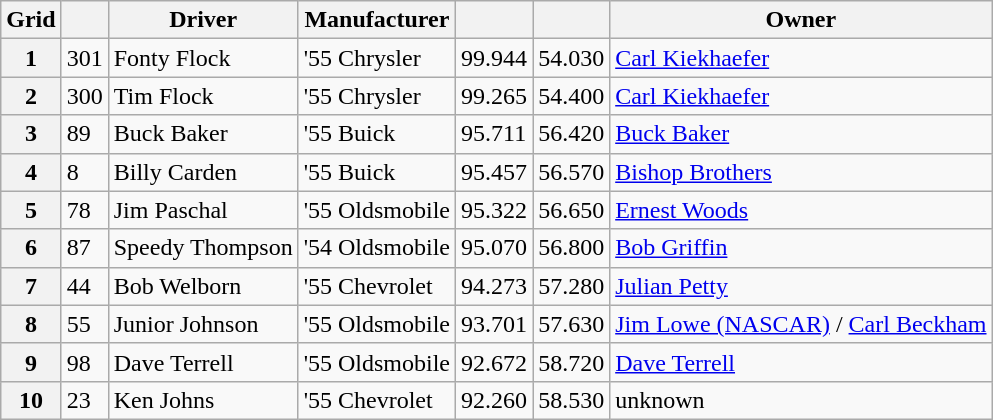<table class="wikitable">
<tr>
<th>Grid</th>
<th></th>
<th>Driver</th>
<th>Manufacturer</th>
<th></th>
<th></th>
<th>Owner</th>
</tr>
<tr>
<th>1</th>
<td>301</td>
<td>Fonty Flock</td>
<td>'55 Chrysler</td>
<td>99.944</td>
<td>54.030</td>
<td><a href='#'>Carl Kiekhaefer</a></td>
</tr>
<tr>
<th>2</th>
<td>300</td>
<td>Tim Flock</td>
<td>'55 Chrysler</td>
<td>99.265</td>
<td>54.400</td>
<td><a href='#'>Carl Kiekhaefer</a></td>
</tr>
<tr>
<th>3</th>
<td>89</td>
<td>Buck Baker</td>
<td>'55 Buick</td>
<td>95.711</td>
<td>56.420</td>
<td><a href='#'>Buck Baker</a></td>
</tr>
<tr>
<th>4</th>
<td>8</td>
<td>Billy Carden</td>
<td>'55 Buick</td>
<td>95.457</td>
<td>56.570</td>
<td><a href='#'>Bishop Brothers</a></td>
</tr>
<tr>
<th>5</th>
<td>78</td>
<td>Jim Paschal</td>
<td>'55 Oldsmobile</td>
<td>95.322</td>
<td>56.650</td>
<td><a href='#'>Ernest Woods</a></td>
</tr>
<tr>
<th>6</th>
<td>87</td>
<td>Speedy Thompson</td>
<td>'54 Oldsmobile</td>
<td>95.070</td>
<td>56.800</td>
<td><a href='#'>Bob Griffin</a></td>
</tr>
<tr>
<th>7</th>
<td>44</td>
<td>Bob Welborn</td>
<td>'55 Chevrolet</td>
<td>94.273</td>
<td>57.280</td>
<td><a href='#'>Julian Petty</a></td>
</tr>
<tr>
<th>8</th>
<td>55</td>
<td>Junior Johnson</td>
<td>'55 Oldsmobile</td>
<td>93.701</td>
<td>57.630</td>
<td><a href='#'>Jim Lowe (NASCAR)</a> / <a href='#'>Carl Beckham</a></td>
</tr>
<tr>
<th>9</th>
<td>98</td>
<td>Dave Terrell</td>
<td>'55 Oldsmobile</td>
<td>92.672</td>
<td>58.720</td>
<td><a href='#'>Dave Terrell</a></td>
</tr>
<tr>
<th>10</th>
<td>23</td>
<td>Ken Johns</td>
<td>'55 Chevrolet</td>
<td>92.260</td>
<td>58.530</td>
<td>unknown</td>
</tr>
</table>
